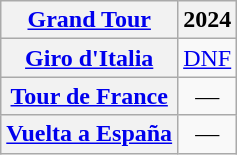<table class="wikitable plainrowheaders">
<tr>
<th scope="col"><a href='#'>Grand Tour</a></th>
<th scope="col">2024</th>
</tr>
<tr style="text-align:center;">
<th scope="row"> <a href='#'>Giro d'Italia</a></th>
<td><a href='#'>DNF</a></td>
</tr>
<tr style="text-align:center;">
<th scope="row"> <a href='#'>Tour de France</a></th>
<td>—</td>
</tr>
<tr style="text-align:center;">
<th scope="row"> <a href='#'>Vuelta a España</a></th>
<td>—</td>
</tr>
</table>
